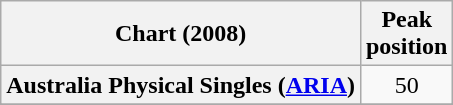<table class="wikitable sortable plainrowheaders">
<tr>
<th scope="col">Chart (2008)</th>
<th scope="col">Peak<br>position</th>
</tr>
<tr>
<th scope="row">Australia Physical Singles (<a href='#'>ARIA</a>)</th>
<td align="center">50</td>
</tr>
<tr>
</tr>
<tr>
</tr>
</table>
